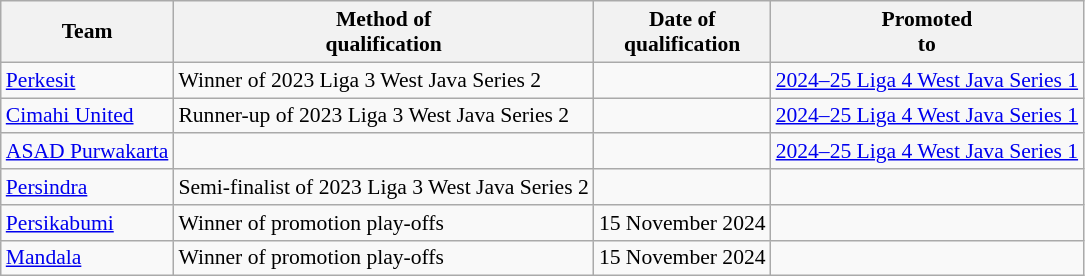<table class="wikitable sortable" style="text-align: left;font-size:90%;">
<tr>
<th>Team</th>
<th>Method of <br> qualification</th>
<th>Date of <br> qualification</th>
<th>Promoted <br> to<br></th>
</tr>
<tr>
<td><a href='#'>Perkesit</a></td>
<td {{Sort>Winner of 2023 Liga 3 West Java Series 2</td>
<td></td>
<td><a href='#'>2024–25 Liga 4 West Java Series 1</a></td>
</tr>
<tr>
<td><a href='#'>Cimahi United</a></td>
<td {{Sort>Runner-up of 2023 Liga 3 West Java Series 2</td>
<td></td>
<td><a href='#'>2024–25 Liga 4 West Java Series 1</a></td>
</tr>
<tr>
<td><a href='#'>ASAD Purwakarta</a></td>
<td></td>
<td></td>
<td><a href='#'>2024–25 Liga 4 West Java Series 1</a></td>
</tr>
<tr>
<td><a href='#'>Persindra</a></td>
<td {{Sort>Semi-finalist of 2023 Liga 3 West Java Series 2</td>
<td></td>
<td></td>
</tr>
<tr>
<td><a href='#'>Persikabumi</a></td>
<td {{Sort>Winner of promotion play-offs</td>
<td {{Sort>15 November 2024</td>
<td></td>
</tr>
<tr>
<td><a href='#'>Mandala</a></td>
<td {{Sort>Winner of promotion play-offs</td>
<td {{Sort>15 November 2024</td>
<td></td>
</tr>
</table>
